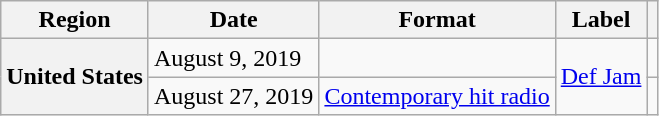<table class="wikitable plainrowheaders">
<tr>
<th>Region</th>
<th>Date</th>
<th>Format</th>
<th>Label</th>
<th></th>
</tr>
<tr>
<th scope="row" rowspan="2">United States</th>
<td>August 9, 2019</td>
<td></td>
<td rowspan="2"><a href='#'>Def Jam</a></td>
<td></td>
</tr>
<tr>
<td>August 27, 2019</td>
<td><a href='#'>Contemporary hit radio</a></td>
<td></td>
</tr>
</table>
